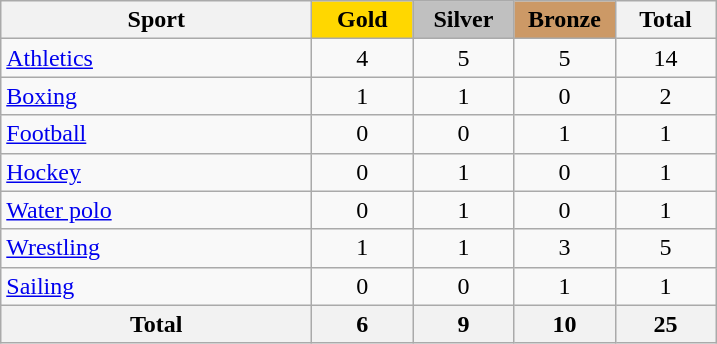<table class="wikitable" style="text-align:center;">
<tr>
<th width=200>Sport</th>
<td bgcolor=gold width=60><strong>Gold</strong></td>
<td bgcolor=silver width=60><strong>Silver</strong></td>
<td bgcolor=#cc9966 width=60><strong>Bronze</strong></td>
<th width=60>Total</th>
</tr>
<tr>
<td align=left><a href='#'>Athletics</a></td>
<td>4</td>
<td>5</td>
<td>5</td>
<td>14</td>
</tr>
<tr>
<td align=left><a href='#'>Boxing</a></td>
<td>1</td>
<td>1</td>
<td>0</td>
<td>2</td>
</tr>
<tr>
<td align=left><a href='#'>Football</a></td>
<td>0</td>
<td>0</td>
<td>1</td>
<td>1</td>
</tr>
<tr>
<td align=left><a href='#'>Hockey</a></td>
<td>0</td>
<td>1</td>
<td>0</td>
<td>1</td>
</tr>
<tr>
<td align=left><a href='#'>Water polo</a></td>
<td>0</td>
<td>1</td>
<td>0</td>
<td>1</td>
</tr>
<tr>
<td align=left><a href='#'>Wrestling</a></td>
<td>1</td>
<td>1</td>
<td>3</td>
<td>5</td>
</tr>
<tr>
<td align=left><a href='#'>Sailing</a></td>
<td>0</td>
<td>0</td>
<td>1</td>
<td>1</td>
</tr>
<tr>
<th>Total</th>
<th>6</th>
<th>9</th>
<th>10</th>
<th>25</th>
</tr>
</table>
